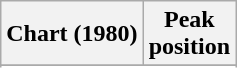<table class="wikitable sortable plainrowheaders" style="text-align:center">
<tr>
<th>Chart (1980)</th>
<th>Peak<br>position</th>
</tr>
<tr>
</tr>
<tr>
</tr>
<tr>
</tr>
<tr>
</tr>
</table>
